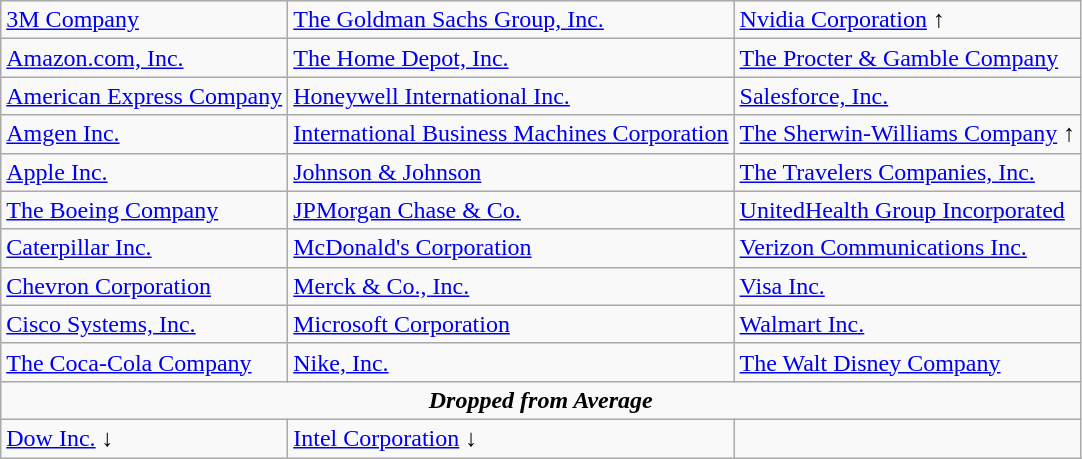<table class="wikitable">
<tr>
<td><a href='#'>3M Company</a></td>
<td><a href='#'>The Goldman Sachs Group, Inc.</a></td>
<td><a href='#'>Nvidia Corporation</a> ↑</td>
</tr>
<tr>
<td><a href='#'>Amazon.com, Inc.</a></td>
<td><a href='#'>The Home Depot, Inc.</a></td>
<td><a href='#'>The Procter & Gamble Company</a></td>
</tr>
<tr>
<td><a href='#'>American Express Company</a></td>
<td><a href='#'>Honeywell International Inc.</a></td>
<td><a href='#'>Salesforce, Inc.</a></td>
</tr>
<tr>
<td><a href='#'>Amgen Inc.</a></td>
<td><a href='#'>International Business Machines Corporation</a></td>
<td><a href='#'>The Sherwin-Williams Company</a> ↑</td>
</tr>
<tr>
<td><a href='#'>Apple Inc.</a></td>
<td><a href='#'>Johnson & Johnson</a></td>
<td><a href='#'>The Travelers Companies, Inc.</a></td>
</tr>
<tr>
<td><a href='#'>The Boeing Company</a></td>
<td><a href='#'>JPMorgan Chase & Co.</a></td>
<td><a href='#'>UnitedHealth Group Incorporated</a></td>
</tr>
<tr>
<td><a href='#'>Caterpillar Inc.</a></td>
<td><a href='#'>McDonald's Corporation</a></td>
<td><a href='#'>Verizon Communications Inc.</a></td>
</tr>
<tr>
<td><a href='#'>Chevron Corporation</a></td>
<td><a href='#'>Merck & Co., Inc.</a></td>
<td><a href='#'>Visa Inc.</a></td>
</tr>
<tr>
<td><a href='#'>Cisco Systems, Inc.</a></td>
<td><a href='#'>Microsoft Corporation</a></td>
<td><a href='#'>Walmart Inc.</a></td>
</tr>
<tr>
<td><a href='#'>The Coca-Cola Company</a></td>
<td><a href='#'>Nike, Inc.</a></td>
<td><a href='#'>The Walt Disney Company</a></td>
</tr>
<tr>
<td colspan="3" align="center"><strong><em>Dropped from Average</em></strong></td>
</tr>
<tr>
<td><a href='#'>Dow Inc.</a> ↓</td>
<td><a href='#'>Intel Corporation</a> ↓</td>
<td></td>
</tr>
</table>
